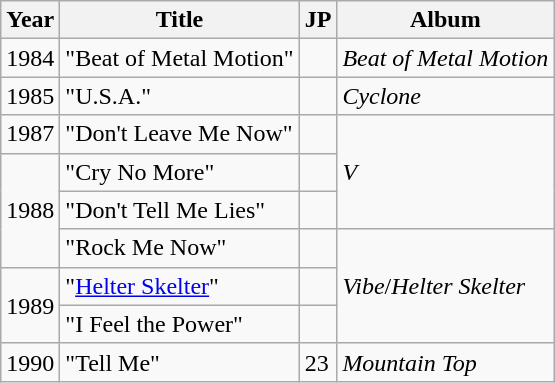<table class="wikitable">
<tr>
<th>Year</th>
<th>Title</th>
<th>JP</th>
<th>Album</th>
</tr>
<tr>
<td>1984</td>
<td>"Beat of Metal Motion"</td>
<td></td>
<td><em>Beat of Metal Motion</em></td>
</tr>
<tr>
<td>1985</td>
<td>"U.S.A."</td>
<td></td>
<td><em>Cyclone</em></td>
</tr>
<tr>
<td>1987</td>
<td>"Don't Leave Me Now"</td>
<td></td>
<td rowspan="3"><em>V</em></td>
</tr>
<tr>
<td rowspan="3">1988</td>
<td>"Cry No More"</td>
<td></td>
</tr>
<tr>
<td>"Don't Tell Me Lies"</td>
<td></td>
</tr>
<tr>
<td>"Rock Me Now"</td>
<td></td>
<td rowspan="3"><em>Vibe</em>/<em>Helter Skelter</em></td>
</tr>
<tr>
<td rowspan="2">1989</td>
<td>"<a href='#'>Helter Skelter</a>"</td>
<td></td>
</tr>
<tr>
<td>"I Feel the Power"</td>
<td></td>
</tr>
<tr>
<td>1990</td>
<td>"Tell Me"</td>
<td>23</td>
<td><em>Mountain Top</em></td>
</tr>
</table>
